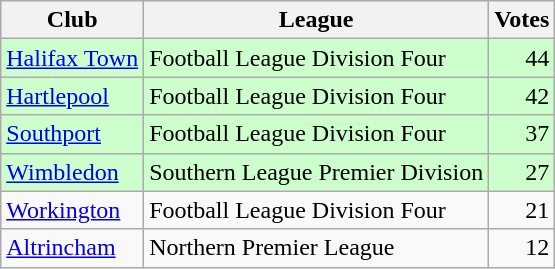<table class=wikitable style=text-align:left>
<tr>
<th>Club</th>
<th>League</th>
<th>Votes</th>
</tr>
<tr bgcolor=ccffcc>
<td><a href='#'>Halifax Town</a></td>
<td>Football League Division Four</td>
<td align=right>44</td>
</tr>
<tr bgcolor=ccffcc>
<td><a href='#'>Hartlepool</a></td>
<td>Football League Division Four</td>
<td align=right>42</td>
</tr>
<tr bgcolor=ccffcc>
<td><a href='#'>Southport</a></td>
<td>Football League Division Four</td>
<td align=right>37</td>
</tr>
<tr bgcolor=ccffcc>
<td><a href='#'>Wimbledon</a></td>
<td>Southern League Premier Division</td>
<td align=right>27</td>
</tr>
<tr>
<td><a href='#'>Workington</a></td>
<td>Football League Division Four</td>
<td align=right>21</td>
</tr>
<tr>
<td><a href='#'>Altrincham</a></td>
<td>Northern Premier League</td>
<td align=right>12</td>
</tr>
</table>
